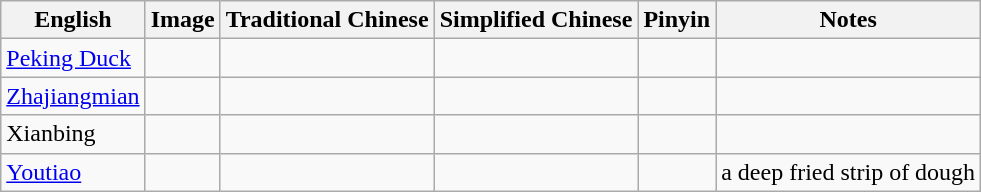<table class="wikitable">
<tr>
<th>English</th>
<th>Image</th>
<th>Traditional Chinese</th>
<th>Simplified Chinese</th>
<th>Pinyin</th>
<th>Notes</th>
</tr>
<tr>
<td><a href='#'>Peking Duck</a></td>
<td></td>
<td></td>
<td></td>
<td></td>
<td></td>
</tr>
<tr>
<td><a href='#'>Zhajiangmian</a></td>
<td></td>
<td></td>
<td></td>
<td></td>
<td></td>
</tr>
<tr>
<td>Xianbing</td>
<td></td>
<td></td>
<td></td>
<td></td>
<td></td>
</tr>
<tr>
<td><a href='#'>Youtiao</a></td>
<td></td>
<td></td>
<td></td>
<td></td>
<td>a deep fried strip of dough</td>
</tr>
</table>
